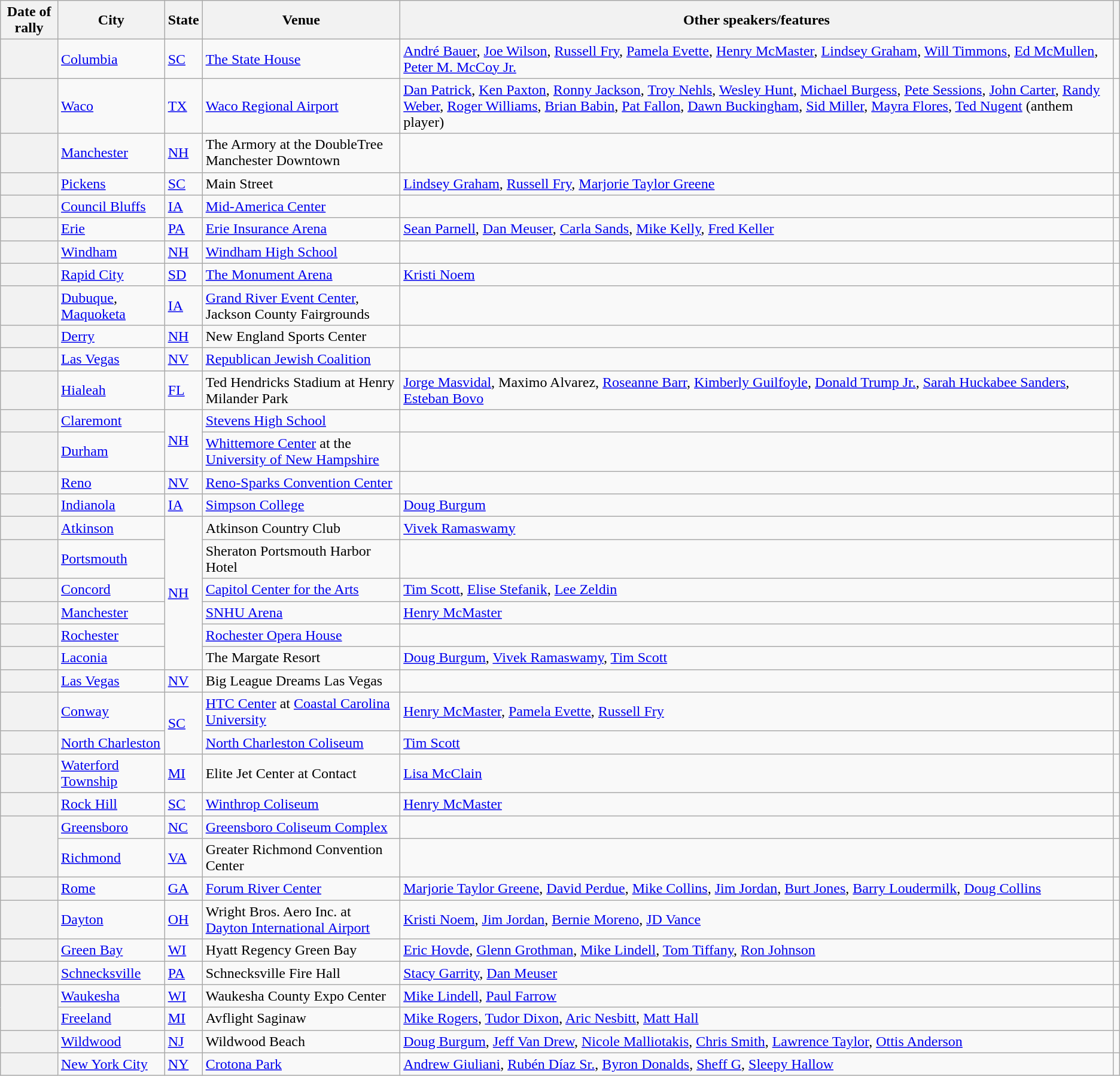<table class="wikitable sortable sticky-header">
<tr>
<th scope="col" style="text-align:center;">Date of rally</th>
<th scope="col" style="text-align:center;">City</th>
<th scope="col" style="text-align:center;">State</th>
<th scope="col" style="text-align:center;">Venue</th>
<th scope="col" style="text-align:center;" class="unsortable">Other speakers/features</th>
<th class="unsortable"></th>
</tr>
<tr>
<th scope="row"></th>
<td><a href='#'>Columbia</a></td>
<td><a href='#'>SC</a></td>
<td><a href='#'>The State House</a></td>
<td><a href='#'>André Bauer</a>, <a href='#'>Joe Wilson</a>, <a href='#'>Russell Fry</a>, <a href='#'>Pamela Evette</a>, <a href='#'>Henry McMaster</a>, <a href='#'>Lindsey Graham</a>, <a href='#'>Will Timmons</a>, <a href='#'>Ed McMullen</a>, <a href='#'>Peter M. McCoy Jr.</a></td>
<td></td>
</tr>
<tr>
<th scope="row"></th>
<td><a href='#'>Waco</a></td>
<td><a href='#'>TX</a></td>
<td><a href='#'>Waco Regional Airport</a></td>
<td><a href='#'>Dan Patrick</a>, <a href='#'>Ken Paxton</a>, <a href='#'>Ronny Jackson</a>, <a href='#'>Troy Nehls</a>, <a href='#'>Wesley Hunt</a>, <a href='#'>Michael Burgess</a>, <a href='#'>Pete Sessions</a>, <a href='#'>John Carter</a>, <a href='#'>Randy Weber</a>, <a href='#'>Roger Williams</a>, <a href='#'>Brian Babin</a>, <a href='#'>Pat Fallon</a>, <a href='#'>Dawn Buckingham</a>, <a href='#'>Sid Miller</a>, <a href='#'>Mayra Flores</a>, <a href='#'>Ted Nugent</a> (anthem player)</td>
<td></td>
</tr>
<tr>
<th scope="row"></th>
<td><a href='#'>Manchester</a></td>
<td><a href='#'>NH</a></td>
<td>The Armory at the DoubleTree Manchester Downtown</td>
<td></td>
<td></td>
</tr>
<tr>
<th scope="row"></th>
<td><a href='#'>Pickens</a></td>
<td><a href='#'>SC</a></td>
<td>Main Street</td>
<td><a href='#'>Lindsey Graham</a>, <a href='#'>Russell Fry</a>, <a href='#'>Marjorie Taylor Greene</a></td>
<td></td>
</tr>
<tr>
<th scope="row"></th>
<td><a href='#'>Council Bluffs</a></td>
<td><a href='#'>IA</a></td>
<td><a href='#'>Mid-America Center</a></td>
<td></td>
<td></td>
</tr>
<tr>
<th scope="row"></th>
<td><a href='#'>Erie</a></td>
<td><a href='#'>PA</a></td>
<td><a href='#'>Erie Insurance Arena</a></td>
<td><a href='#'>Sean Parnell</a>, <a href='#'>Dan Meuser</a>, <a href='#'>Carla Sands</a>, <a href='#'>Mike Kelly</a>, <a href='#'>Fred Keller</a></td>
<td></td>
</tr>
<tr>
<th scope="row"></th>
<td><a href='#'>Windham</a></td>
<td><a href='#'>NH</a></td>
<td><a href='#'>Windham High School</a></td>
<td></td>
<td></td>
</tr>
<tr>
<th scope="row"></th>
<td><a href='#'>Rapid City</a></td>
<td><a href='#'>SD</a></td>
<td><a href='#'>The Monument Arena</a></td>
<td><a href='#'>Kristi Noem</a></td>
<td></td>
</tr>
<tr>
<th scope="row"></th>
<td><a href='#'>Dubuque</a>, <a href='#'>Maquoketa</a></td>
<td><a href='#'>IA</a></td>
<td><a href='#'>Grand River Event Center</a>, Jackson County Fairgrounds</td>
<td></td>
<td></td>
</tr>
<tr>
<th scope="row"></th>
<td><a href='#'>Derry</a></td>
<td><a href='#'>NH</a></td>
<td>New England Sports Center</td>
<td></td>
<td></td>
</tr>
<tr>
<th scope="row"></th>
<td><a href='#'>Las Vegas</a></td>
<td><a href='#'>NV</a></td>
<td><a href='#'>Republican Jewish Coalition</a></td>
<td></td>
<td></td>
</tr>
<tr>
<th scope="row"></th>
<td><a href='#'>Hialeah</a></td>
<td><a href='#'>FL</a></td>
<td>Ted Hendricks Stadium at Henry Milander Park</td>
<td><a href='#'>Jorge Masvidal</a>, Maximo Alvarez, <a href='#'>Roseanne Barr</a>, <a href='#'>Kimberly Guilfoyle</a>, <a href='#'>Donald Trump Jr.</a>, <a href='#'>Sarah Huckabee Sanders</a>, <a href='#'>Esteban Bovo</a></td>
<td></td>
</tr>
<tr>
<th scope="row"></th>
<td><a href='#'>Claremont</a></td>
<td rowspan="2"><a href='#'>NH</a></td>
<td><a href='#'>Stevens High School</a></td>
<td></td>
<td></td>
</tr>
<tr>
<th scope="row"></th>
<td><a href='#'>Durham</a></td>
<td><a href='#'>Whittemore Center</a> at the <a href='#'>University of New Hampshire</a></td>
<td></td>
<td></td>
</tr>
<tr>
<th scope="row"></th>
<td><a href='#'>Reno</a></td>
<td><a href='#'>NV</a></td>
<td><a href='#'>Reno-Sparks Convention Center</a></td>
<td></td>
<td></td>
</tr>
<tr>
<th scope="row"></th>
<td><a href='#'>Indianola</a></td>
<td><a href='#'>IA</a></td>
<td><a href='#'>Simpson College</a></td>
<td><a href='#'>Doug Burgum</a></td>
<td></td>
</tr>
<tr>
<th scope="row"></th>
<td><a href='#'>Atkinson</a></td>
<td rowspan="6"><a href='#'>NH</a></td>
<td>Atkinson Country Club</td>
<td><a href='#'>Vivek Ramaswamy</a></td>
<td></td>
</tr>
<tr>
<th scope="row"></th>
<td><a href='#'>Portsmouth</a></td>
<td>Sheraton Portsmouth Harbor Hotel</td>
<td></td>
<td></td>
</tr>
<tr>
<th scope="row"></th>
<td><a href='#'>Concord</a></td>
<td><a href='#'>Capitol Center for the Arts</a></td>
<td><a href='#'>Tim Scott</a>, <a href='#'>Elise Stefanik</a>, <a href='#'>Lee Zeldin</a></td>
<td></td>
</tr>
<tr>
<th scope="row"></th>
<td><a href='#'>Manchester</a></td>
<td><a href='#'>SNHU Arena</a></td>
<td><a href='#'>Henry McMaster</a></td>
<td></td>
</tr>
<tr>
<th scope="row"></th>
<td><a href='#'>Rochester</a></td>
<td><a href='#'>Rochester Opera House</a></td>
<td></td>
<td></td>
</tr>
<tr>
<th scope="row"></th>
<td><a href='#'>Laconia</a></td>
<td>The Margate Resort</td>
<td><a href='#'>Doug Burgum</a>, <a href='#'>Vivek Ramaswamy</a>, <a href='#'>Tim Scott</a></td>
<td></td>
</tr>
<tr>
<th scope="row"></th>
<td><a href='#'>Las Vegas</a></td>
<td><a href='#'>NV</a></td>
<td>Big League Dreams Las Vegas</td>
<td></td>
<td></td>
</tr>
<tr>
<th scope="row"></th>
<td><a href='#'>Conway</a></td>
<td rowspan="2"><a href='#'>SC</a></td>
<td><a href='#'>HTC Center</a> at <a href='#'>Coastal Carolina University</a></td>
<td><a href='#'>Henry McMaster</a>, <a href='#'>Pamela Evette</a>, <a href='#'>Russell Fry</a></td>
<td></td>
</tr>
<tr>
<th scope="row"></th>
<td><a href='#'>North Charleston</a></td>
<td><a href='#'>North Charleston Coliseum</a></td>
<td><a href='#'>Tim Scott</a></td>
<td></td>
</tr>
<tr>
<th scope="row"></th>
<td><a href='#'>Waterford Township</a></td>
<td><a href='#'>MI</a></td>
<td>Elite Jet Center at Contact</td>
<td><a href='#'>Lisa McClain</a></td>
<td></td>
</tr>
<tr>
<th scope="row"></th>
<td><a href='#'>Rock Hill</a></td>
<td><a href='#'>SC</a></td>
<td><a href='#'>Winthrop Coliseum</a></td>
<td><a href='#'>Henry McMaster</a></td>
<td></td>
</tr>
<tr>
<th rowspan="2"></th>
<td><a href='#'>Greensboro</a></td>
<td><a href='#'>NC</a></td>
<td><a href='#'>Greensboro Coliseum Complex</a></td>
<td></td>
<td></td>
</tr>
<tr>
<td><a href='#'>Richmond</a></td>
<td><a href='#'>VA</a></td>
<td>Greater Richmond Convention Center</td>
<td></td>
<td></td>
</tr>
<tr>
<th scope="row"></th>
<td><a href='#'>Rome</a></td>
<td><a href='#'>GA</a></td>
<td><a href='#'>Forum River Center</a></td>
<td><a href='#'>Marjorie Taylor Greene</a>, <a href='#'>David Perdue</a>, <a href='#'>Mike Collins</a>, <a href='#'>Jim Jordan</a>, <a href='#'>Burt Jones</a>, <a href='#'>Barry Loudermilk</a>, <a href='#'>Doug Collins</a></td>
<td></td>
</tr>
<tr>
<th scope="row"></th>
<td><a href='#'>Dayton</a></td>
<td><a href='#'>OH</a></td>
<td>Wright Bros. Aero Inc. at <a href='#'>Dayton International Airport</a></td>
<td><a href='#'>Kristi Noem</a>, <a href='#'>Jim Jordan</a>, <a href='#'>Bernie Moreno</a>, <a href='#'>JD Vance</a></td>
<td></td>
</tr>
<tr>
<th scope="row"></th>
<td><a href='#'>Green Bay</a></td>
<td><a href='#'>WI</a></td>
<td>Hyatt Regency Green Bay</td>
<td><a href='#'>Eric Hovde</a>, <a href='#'>Glenn Grothman</a>, <a href='#'>Mike Lindell</a>, <a href='#'>Tom Tiffany</a>, <a href='#'>Ron Johnson</a></td>
<td></td>
</tr>
<tr>
<th scope="row"></th>
<td><a href='#'>Schnecksville</a></td>
<td><a href='#'>PA</a></td>
<td>Schnecksville Fire Hall</td>
<td><a href='#'>Stacy Garrity</a>, <a href='#'>Dan Meuser</a></td>
<td></td>
</tr>
<tr>
<th rowspan="2"></th>
<td><a href='#'>Waukesha</a></td>
<td><a href='#'>WI</a></td>
<td>Waukesha County Expo Center</td>
<td><a href='#'>Mike Lindell</a>, <a href='#'>Paul Farrow</a></td>
<td></td>
</tr>
<tr>
<td><a href='#'>Freeland</a></td>
<td><a href='#'>MI</a></td>
<td>Avflight Saginaw</td>
<td><a href='#'>Mike Rogers</a>, <a href='#'>Tudor Dixon</a>, <a href='#'>Aric Nesbitt</a>, <a href='#'>Matt Hall</a></td>
<td></td>
</tr>
<tr>
<th scope="row"></th>
<td><a href='#'>Wildwood</a></td>
<td><a href='#'>NJ</a></td>
<td>Wildwood Beach</td>
<td><a href='#'>Doug Burgum</a>, <a href='#'>Jeff Van Drew</a>, <a href='#'>Nicole Malliotakis</a>, <a href='#'>Chris Smith</a>, <a href='#'>Lawrence Taylor</a>, <a href='#'>Ottis Anderson</a></td>
<td></td>
</tr>
<tr>
<th scope="row"></th>
<td><a href='#'>New York City</a></td>
<td><a href='#'>NY</a></td>
<td><a href='#'>Crotona Park</a></td>
<td><a href='#'>Andrew Giuliani</a>, <a href='#'>Rubén Díaz Sr.</a>, <a href='#'>Byron Donalds</a>, <a href='#'>Sheff G</a>, <a href='#'>Sleepy Hallow</a></td>
<td></td>
</tr>
</table>
